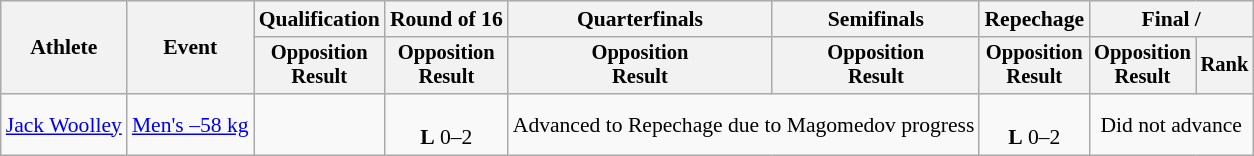<table class=wikitable style=font-size:90%;text-align:center>
<tr>
<th rowspan=2>Athlete</th>
<th rowspan=2>Event</th>
<th>Qualification</th>
<th>Round of 16</th>
<th>Quarterfinals</th>
<th>Semifinals</th>
<th>Repechage</th>
<th colspan=2>Final / </th>
</tr>
<tr style=font-size:95%>
<th>Opposition<br>Result</th>
<th>Opposition<br>Result</th>
<th>Opposition<br>Result</th>
<th>Opposition<br>Result</th>
<th>Opposition<br>Result</th>
<th>Opposition<br>Result</th>
<th>Rank</th>
</tr>
<tr align=center>
<td align=left><a href='#'>Jack Woolley</a></td>
<td align=left><a href='#'>Men's –58 kg</a></td>
<td></td>
<td><br><strong>L</strong> 0–2</td>
<td colspan=2>Advanced to Repechage due to Magomedov progress</td>
<td><br><strong>L</strong> 0–2</td>
<td colspan=3>Did not advance</td>
</tr>
</table>
